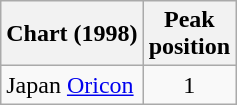<table class="wikitable">
<tr>
<th>Chart (1998)</th>
<th>Peak<br>position</th>
</tr>
<tr>
<td>Japan <a href='#'>Oricon</a></td>
<td align="center">1</td>
</tr>
</table>
